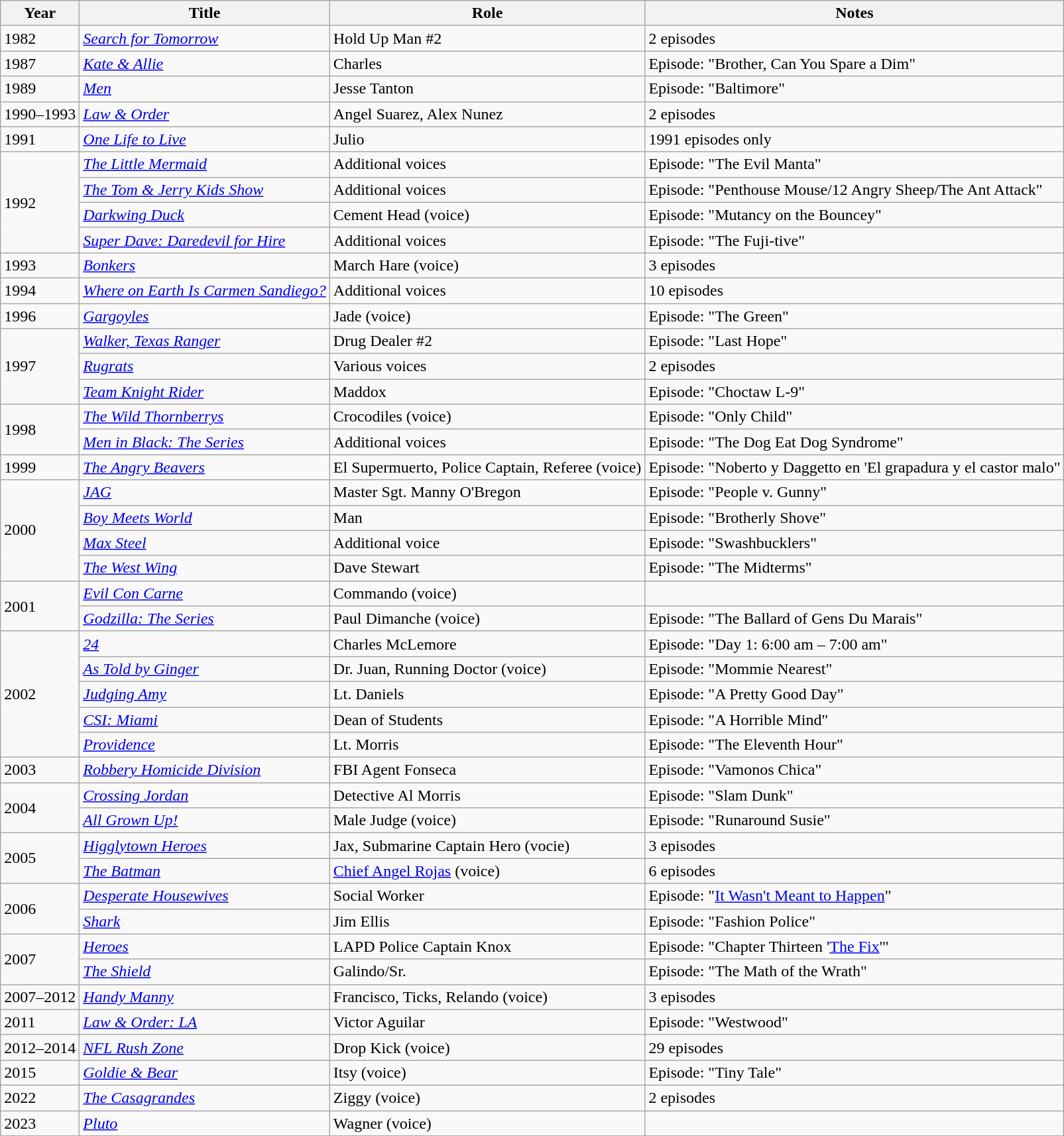<table class="wikitable sortable">
<tr>
<th>Year</th>
<th>Title</th>
<th>Role</th>
<th>Notes</th>
</tr>
<tr>
<td>1982</td>
<td><em><a href='#'>Search for Tomorrow</a></em></td>
<td>Hold Up Man #2</td>
<td>2 episodes</td>
</tr>
<tr>
<td>1987</td>
<td><em><a href='#'>Kate & Allie</a></em></td>
<td>Charles</td>
<td>Episode: "Brother, Can You Spare a Dim"</td>
</tr>
<tr>
<td>1989</td>
<td><em><a href='#'>Men</a></em></td>
<td>Jesse Tanton</td>
<td>Episode: "Baltimore"</td>
</tr>
<tr>
<td>1990–1993</td>
<td><em><a href='#'>Law & Order</a></em></td>
<td>Angel Suarez, Alex Nunez</td>
<td>2 episodes</td>
</tr>
<tr>
<td>1991</td>
<td><em><a href='#'>One Life to Live</a></em></td>
<td>Julio</td>
<td>1991 episodes only</td>
</tr>
<tr>
<td rowspan="4">1992</td>
<td><em><a href='#'>The Little Mermaid</a></em></td>
<td>Additional voices</td>
<td>Episode: "The Evil Manta"</td>
</tr>
<tr>
<td><em><a href='#'>The Tom & Jerry Kids Show</a></em></td>
<td>Additional voices</td>
<td>Episode: "Penthouse Mouse/12 Angry Sheep/The Ant Attack"</td>
</tr>
<tr>
<td><em><a href='#'>Darkwing Duck</a></em></td>
<td>Cement Head (voice)</td>
<td>Episode: "Mutancy on the Bouncey"</td>
</tr>
<tr>
<td><em><a href='#'>Super Dave: Daredevil for Hire</a></em></td>
<td>Additional voices</td>
<td>Episode: "The Fuji-tive"</td>
</tr>
<tr>
<td>1993</td>
<td><em><a href='#'>Bonkers</a></em></td>
<td>March Hare (voice)</td>
<td>3 episodes</td>
</tr>
<tr>
<td>1994</td>
<td><em><a href='#'>Where on Earth Is Carmen Sandiego?</a></em></td>
<td>Additional voices</td>
<td>10 episodes</td>
</tr>
<tr>
<td>1996</td>
<td><em><a href='#'>Gargoyles</a></em></td>
<td>Jade (voice)</td>
<td>Episode: "The Green"</td>
</tr>
<tr>
<td rowspan="3">1997</td>
<td><em><a href='#'>Walker, Texas Ranger</a></em></td>
<td>Drug Dealer #2</td>
<td>Episode: "Last Hope"</td>
</tr>
<tr>
<td><em><a href='#'>Rugrats</a></em></td>
<td>Various voices</td>
<td>2 episodes</td>
</tr>
<tr>
<td><em><a href='#'>Team Knight Rider</a></em></td>
<td>Maddox</td>
<td>Episode: "Choctaw L-9"</td>
</tr>
<tr>
<td rowspan="2">1998</td>
<td><em><a href='#'>The Wild Thornberrys</a></em></td>
<td>Crocodiles (voice)</td>
<td>Episode: "Only Child"</td>
</tr>
<tr>
<td><em><a href='#'>Men in Black: The Series</a></em></td>
<td>Additional voices</td>
<td>Episode: "The Dog Eat Dog Syndrome"</td>
</tr>
<tr>
<td>1999</td>
<td><em><a href='#'>The Angry Beavers</a></em></td>
<td>El Supermuerto, Police Captain, Referee (voice)</td>
<td>Episode: "Noberto y Daggetto en 'El grapadura y el castor malo"</td>
</tr>
<tr>
<td rowspan="4">2000</td>
<td><em><a href='#'>JAG</a></em></td>
<td>Master Sgt. Manny O'Bregon</td>
<td>Episode: "People v. Gunny"</td>
</tr>
<tr>
<td><em><a href='#'>Boy Meets World</a></em></td>
<td>Man</td>
<td>Episode: "Brotherly Shove"</td>
</tr>
<tr>
<td><em><a href='#'>Max Steel</a></em></td>
<td>Additional voice</td>
<td>Episode: "Swashbucklers"</td>
</tr>
<tr>
<td><em><a href='#'>The West Wing</a></em></td>
<td>Dave Stewart</td>
<td>Episode: "The Midterms"</td>
</tr>
<tr>
<td rowspan="2">2001</td>
<td><em><a href='#'>Evil Con Carne</a></em></td>
<td>Commando (voice)</td>
<td></td>
</tr>
<tr>
<td><em><a href='#'>Godzilla: The Series</a></em></td>
<td>Paul Dimanche (voice)</td>
<td>Episode: "The Ballard of Gens Du Marais"</td>
</tr>
<tr>
<td rowspan="5">2002</td>
<td><em><a href='#'>24</a></em></td>
<td>Charles McLemore</td>
<td>Episode: "Day 1: 6:00 am – 7:00 am"</td>
</tr>
<tr>
<td><em><a href='#'>As Told by Ginger</a></em></td>
<td>Dr. Juan, Running Doctor (voice)</td>
<td>Episode: "Mommie Nearest"</td>
</tr>
<tr>
<td><em><a href='#'>Judging Amy</a></em></td>
<td>Lt. Daniels</td>
<td>Episode: "A Pretty Good Day"</td>
</tr>
<tr>
<td><em><a href='#'>CSI: Miami</a></em></td>
<td>Dean of Students</td>
<td>Episode: "A Horrible Mind"</td>
</tr>
<tr>
<td><em><a href='#'>Providence</a></em></td>
<td>Lt. Morris</td>
<td>Episode: "The Eleventh Hour"</td>
</tr>
<tr>
<td>2003</td>
<td><em><a href='#'>Robbery Homicide Division</a></em></td>
<td>FBI Agent Fonseca</td>
<td>Episode: "Vamonos Chica"</td>
</tr>
<tr>
<td rowspan="2">2004</td>
<td><em><a href='#'>Crossing Jordan</a></em></td>
<td>Detective Al Morris</td>
<td>Episode: "Slam Dunk"</td>
</tr>
<tr>
<td><em><a href='#'>All Grown Up!</a></em></td>
<td>Male Judge (voice)</td>
<td>Episode: "Runaround Susie"</td>
</tr>
<tr>
<td rowspan="2">2005</td>
<td><em><a href='#'>Higglytown Heroes</a></em></td>
<td>Jax, Submarine Captain Hero (vocie)</td>
<td>3 episodes</td>
</tr>
<tr>
<td><em><a href='#'>The Batman</a></em></td>
<td><a href='#'>Chief Angel Rojas</a> (voice)</td>
<td>6 episodes</td>
</tr>
<tr>
<td rowspan="2">2006</td>
<td><em><a href='#'>Desperate Housewives</a></em></td>
<td>Social Worker</td>
<td>Episode: "<a href='#'>It Wasn't Meant to Happen</a>"</td>
</tr>
<tr>
<td><em><a href='#'>Shark</a></em></td>
<td>Jim Ellis</td>
<td>Episode: "Fashion Police"</td>
</tr>
<tr>
<td rowspan="2">2007</td>
<td><em><a href='#'>Heroes</a></em></td>
<td>LAPD Police Captain Knox</td>
<td>Episode: "Chapter Thirteen '<a href='#'>The Fix</a>'"</td>
</tr>
<tr>
<td><em><a href='#'>The Shield</a></em></td>
<td>Galindo/Sr.</td>
<td>Episode: "The Math of the Wrath"</td>
</tr>
<tr>
<td>2007–2012</td>
<td><em><a href='#'>Handy Manny</a></em></td>
<td>Francisco, Ticks, Relando (voice)</td>
<td>3 episodes</td>
</tr>
<tr>
<td>2011</td>
<td><em><a href='#'>Law & Order: LA</a></em></td>
<td>Victor Aguilar</td>
<td>Episode: "Westwood"</td>
</tr>
<tr>
<td>2012–2014</td>
<td><em><a href='#'>NFL Rush Zone</a></em></td>
<td>Drop Kick (voice)</td>
<td>29 episodes</td>
</tr>
<tr>
<td>2015</td>
<td><em><a href='#'>Goldie & Bear</a></em></td>
<td>Itsy (voice)</td>
<td>Episode: "Tiny Tale"</td>
</tr>
<tr>
<td>2022</td>
<td><em><a href='#'>The Casagrandes</a></em></td>
<td>Ziggy (voice)</td>
<td>2 episodes</td>
</tr>
<tr>
<td>2023</td>
<td><em><a href='#'>Pluto</a></em></td>
<td>Wagner (voice)</td>
<td></td>
</tr>
<tr>
</tr>
</table>
